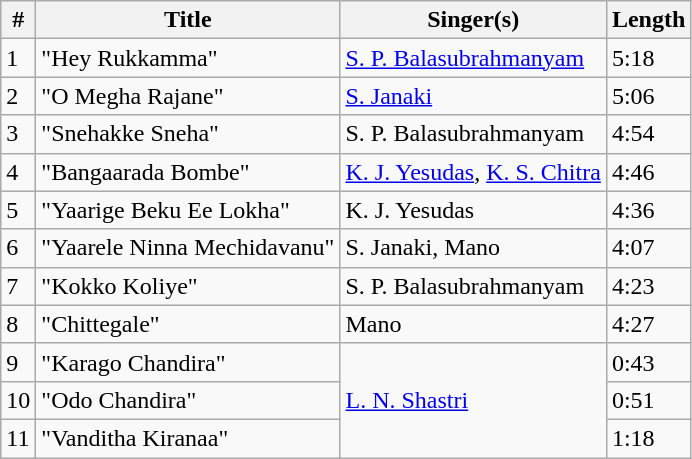<table class=wikitable sortable>
<tr>
<th>#</th>
<th>Title</th>
<th>Singer(s)</th>
<th>Length</th>
</tr>
<tr>
<td>1</td>
<td>"Hey Rukkamma"</td>
<td><a href='#'>S. P. Balasubrahmanyam</a></td>
<td>5:18</td>
</tr>
<tr>
<td>2</td>
<td>"O Megha Rajane"</td>
<td><a href='#'>S. Janaki</a></td>
<td>5:06</td>
</tr>
<tr>
<td>3</td>
<td>"Snehakke Sneha"</td>
<td>S. P. Balasubrahmanyam</td>
<td>4:54</td>
</tr>
<tr>
<td>4</td>
<td>"Bangaarada Bombe"</td>
<td><a href='#'>K. J. Yesudas</a>, <a href='#'>K. S. Chitra</a></td>
<td>4:46</td>
</tr>
<tr>
<td>5</td>
<td>"Yaarige Beku Ee Lokha"</td>
<td>K. J. Yesudas</td>
<td>4:36</td>
</tr>
<tr>
<td>6</td>
<td>"Yaarele Ninna Mechidavanu"</td>
<td>S. Janaki, Mano</td>
<td>4:07</td>
</tr>
<tr>
<td>7</td>
<td>"Kokko Koliye"</td>
<td>S. P. Balasubrahmanyam</td>
<td>4:23</td>
</tr>
<tr>
<td>8</td>
<td>"Chittegale"</td>
<td>Mano</td>
<td>4:27</td>
</tr>
<tr>
<td>9</td>
<td>"Karago Chandira"</td>
<td rowspan="3"><a href='#'>L. N. Shastri</a></td>
<td>0:43</td>
</tr>
<tr>
<td>10</td>
<td>"Odo Chandira"</td>
<td>0:51</td>
</tr>
<tr>
<td>11</td>
<td>"Vanditha Kiranaa"</td>
<td>1:18</td>
</tr>
</table>
